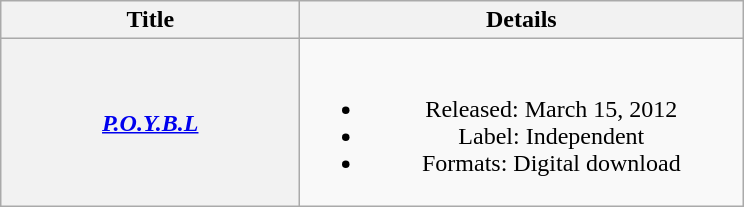<table class="wikitable plainrowheaders" style="text-align:center;">
<tr>
<th style="width:12em;">Title</th>
<th style="width:18em;">Details</th>
</tr>
<tr>
<th scope="row"><em><a href='#'>P.O.Y.B.L</a></em></th>
<td><br><ul><li>Released: March 15, 2012</li><li>Label: Independent</li><li>Formats: Digital download</li></ul></td>
</tr>
</table>
